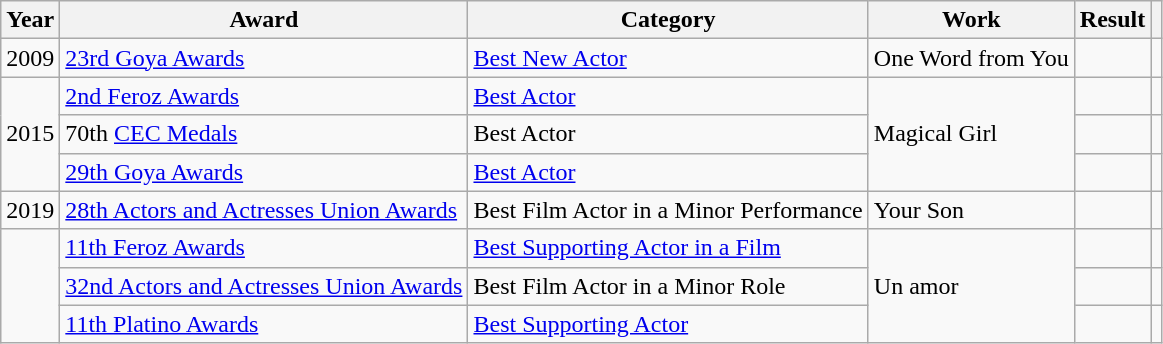<table class="wikitable sortable plainrowheaders">
<tr>
<th>Year</th>
<th>Award</th>
<th>Category</th>
<th>Work</th>
<th>Result</th>
<th scope="col" class="unsortable"></th>
</tr>
<tr>
<td align = "center">2009</td>
<td><a href='#'>23rd Goya Awards</a></td>
<td><a href='#'>Best New Actor</a><em></td>
<td></em>One Word from You<em></td>
<td></td>
<td align = "center"></td>
</tr>
<tr>
<td align = "center" rowspan = "3">2015</td>
<td><a href='#'>2nd Feroz Awards</a></td>
<td><a href='#'>Best Actor</a></td>
<td rowspan = "3"></em>Magical Girl<em></td>
<td></td>
<td align = "center"></td>
</tr>
<tr>
<td>70th <a href='#'>CEC Medals</a></td>
<td>Best Actor</td>
<td></td>
<td align = "center"></td>
</tr>
<tr>
<td><a href='#'>29th Goya Awards</a></td>
<td><a href='#'>Best Actor</a></td>
<td></td>
<td align = "center"></td>
</tr>
<tr>
<td align = "center">2019</td>
<td><a href='#'>28th Actors and Actresses Union Awards</a></td>
<td>Best Film Actor in a Minor Performance</td>
<td></em>Your Son<em></td>
<td></td>
<td align = "center"></td>
</tr>
<tr>
<td rowspan = "3"></td>
<td><a href='#'>11th Feroz Awards</a></td>
<td><a href='#'>Best Supporting Actor in a Film</a></td>
<td rowspan = "3"></em>Un amor<em></td>
<td></td>
<td></td>
</tr>
<tr>
<td><a href='#'>32nd Actors and Actresses Union Awards</a></td>
<td>Best Film Actor in a Minor Role</td>
<td></td>
<td></td>
</tr>
<tr>
<td><a href='#'>11th Platino Awards</a></td>
<td><a href='#'>Best Supporting Actor</a></td>
<td></td>
<td></td>
</tr>
</table>
